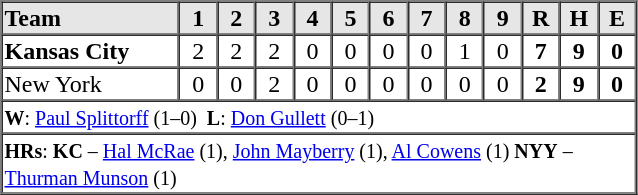<table border=1 cellspacing=0 width=425 style="margin-left:3em; text-align:center;">
<tr style="background-color:#e6e6e6;">
<th align=left width=28%>Team</th>
<th width=6%>1</th>
<th width=6%>2</th>
<th width=6%>3</th>
<th width=6%>4</th>
<th width=6%>5</th>
<th width=6%>6</th>
<th width=6%>7</th>
<th width=6%>8</th>
<th width=6%>9</th>
<th width=6%>R</th>
<th width=6%>H</th>
<th width=6%>E</th>
</tr>
<tr>
<td align=left><strong>Kansas City</strong></td>
<td>2</td>
<td>2</td>
<td>2</td>
<td>0</td>
<td>0</td>
<td>0</td>
<td>0</td>
<td>1</td>
<td>0</td>
<td><strong>7</strong></td>
<td><strong>9</strong></td>
<td><strong>0</strong></td>
</tr>
<tr>
<td align=left>New York</td>
<td>0</td>
<td>0</td>
<td>2</td>
<td>0</td>
<td>0</td>
<td>0</td>
<td>0</td>
<td>0</td>
<td>0</td>
<td><strong>2</strong></td>
<td><strong>9</strong></td>
<td><strong>0</strong></td>
</tr>
<tr style="text-align:left;">
<td colspan=13><small><strong>W</strong>: <a href='#'>Paul Splittorff</a> (1–0)  <strong>L</strong>: <a href='#'>Don Gullett</a> (0–1)  </small></td>
</tr>
<tr style="text-align:left;">
<td colspan=13><small><strong>HRs</strong>: <strong>KC</strong> – <a href='#'>Hal McRae</a> (1), <a href='#'>John Mayberry</a> (1), <a href='#'>Al Cowens</a> (1) <strong>NYY</strong> – <a href='#'>Thurman Munson</a> (1)</small></td>
</tr>
</table>
